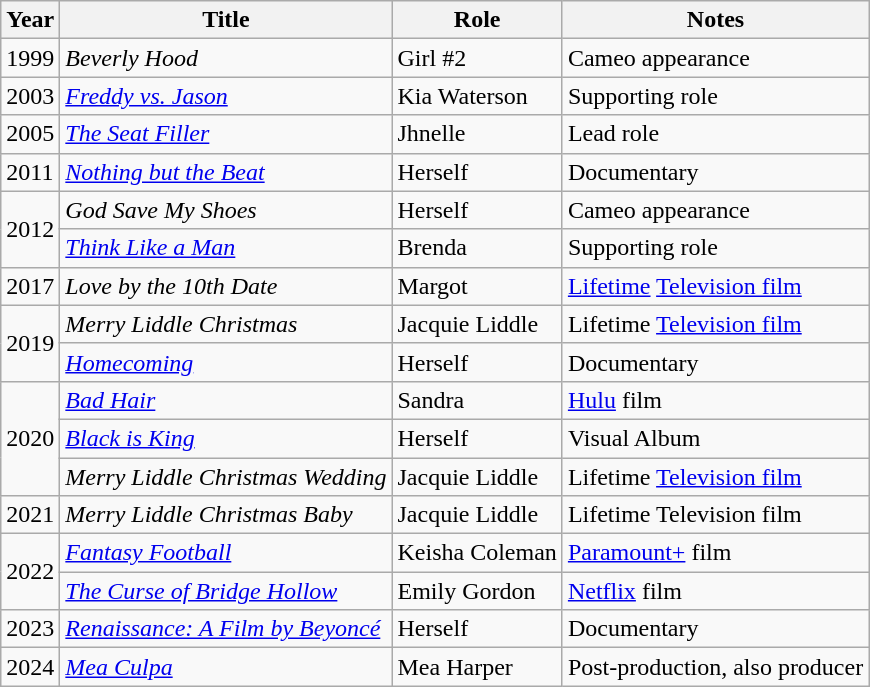<table class="wikitable sortable">
<tr>
<th>Year</th>
<th>Title</th>
<th>Role</th>
<th class="unsortable">Notes</th>
</tr>
<tr>
<td>1999</td>
<td><em>Beverly Hood</em></td>
<td>Girl #2</td>
<td>Cameo appearance</td>
</tr>
<tr>
<td>2003</td>
<td><em><a href='#'>Freddy vs. Jason</a></em></td>
<td>Kia Waterson</td>
<td>Supporting role</td>
</tr>
<tr>
<td>2005</td>
<td><em><a href='#'>The Seat Filler</a></em></td>
<td>Jhnelle</td>
<td>Lead role</td>
</tr>
<tr>
<td>2011</td>
<td><em><a href='#'>Nothing but the Beat</a></em></td>
<td>Herself</td>
<td>Documentary</td>
</tr>
<tr>
<td rowspan="2">2012</td>
<td><em>God Save My Shoes</em></td>
<td>Herself</td>
<td>Cameo appearance</td>
</tr>
<tr>
<td><em><a href='#'>Think Like a Man</a></em></td>
<td>Brenda</td>
<td>Supporting role</td>
</tr>
<tr>
<td>2017</td>
<td><em>Love by the 10th Date</em></td>
<td>Margot</td>
<td><a href='#'>Lifetime</a> <a href='#'>Television film</a></td>
</tr>
<tr>
<td rowspan="2">2019</td>
<td><em>Merry Liddle Christmas</em></td>
<td>Jacquie Liddle</td>
<td>Lifetime <a href='#'>Television film</a></td>
</tr>
<tr>
<td><em><a href='#'>Homecoming</a></em></td>
<td>Herself</td>
<td>Documentary</td>
</tr>
<tr>
<td rowspan="3">2020</td>
<td><em><a href='#'>Bad Hair</a></em></td>
<td>Sandra</td>
<td><a href='#'>Hulu</a> film</td>
</tr>
<tr>
<td><em><a href='#'>Black is King</a></em></td>
<td>Herself</td>
<td>Visual Album</td>
</tr>
<tr>
<td><em>Merry Liddle Christmas Wedding</em></td>
<td>Jacquie Liddle</td>
<td>Lifetime <a href='#'>Television film</a></td>
</tr>
<tr>
<td>2021</td>
<td><em>Merry Liddle Christmas Baby</em></td>
<td>Jacquie Liddle</td>
<td>Lifetime Television film</td>
</tr>
<tr>
<td rowspan="2">2022</td>
<td><em><a href='#'>Fantasy Football</a></em></td>
<td>Keisha Coleman</td>
<td><a href='#'>Paramount+</a> film</td>
</tr>
<tr>
<td><em><a href='#'>The Curse of Bridge Hollow</a></em></td>
<td>Emily Gordon</td>
<td><a href='#'>Netflix</a> film</td>
</tr>
<tr>
<td>2023</td>
<td><em><a href='#'>Renaissance: A Film by Beyoncé</a></em></td>
<td>Herself</td>
<td>Documentary</td>
</tr>
<tr>
<td>2024</td>
<td><em><a href='#'>Mea Culpa</a></em></td>
<td>Mea Harper</td>
<td>Post-production, also producer</td>
</tr>
</table>
